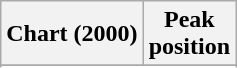<table class="wikitable plainrowheaders">
<tr>
<th>Chart (2000)</th>
<th>Peak<br>position</th>
</tr>
<tr>
</tr>
<tr>
</tr>
</table>
